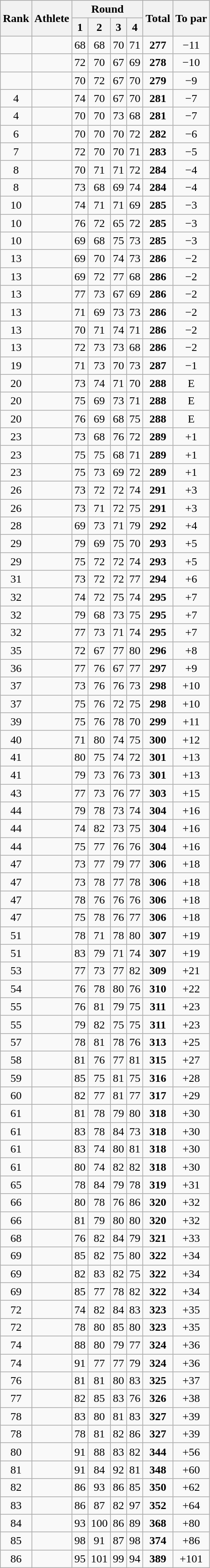<table class=wikitable style="text-align:center">
<tr>
<th rowspan="2">Rank</th>
<th rowspan="2">Athlete</th>
<th colspan="4">Round</th>
<th rowspan="2">Total</th>
<th rowspan="2">To par</th>
</tr>
<tr>
<th>1</th>
<th>2</th>
<th>3</th>
<th>4</th>
</tr>
<tr>
<td></td>
<td align=left></td>
<td>68</td>
<td>68</td>
<td>70</td>
<td>71</td>
<td><strong>277</strong></td>
<td>−11</td>
</tr>
<tr>
<td></td>
<td align=left></td>
<td>72</td>
<td>70</td>
<td>67</td>
<td>69</td>
<td><strong>278</strong></td>
<td>−10</td>
</tr>
<tr>
<td></td>
<td align=left></td>
<td>70</td>
<td>72</td>
<td>67</td>
<td>70</td>
<td><strong>279</strong></td>
<td>−9</td>
</tr>
<tr>
<td>4</td>
<td align=left></td>
<td>74</td>
<td>70</td>
<td>67</td>
<td>70</td>
<td><strong>281</strong></td>
<td>−7</td>
</tr>
<tr>
<td>4</td>
<td align=left></td>
<td>70</td>
<td>70</td>
<td>73</td>
<td>68</td>
<td><strong>281</strong></td>
<td>−7</td>
</tr>
<tr>
<td>6</td>
<td align=left></td>
<td>70</td>
<td>70</td>
<td>70</td>
<td>72</td>
<td><strong>282</strong></td>
<td>−6</td>
</tr>
<tr>
<td>7</td>
<td align=left></td>
<td>72</td>
<td>70</td>
<td>70</td>
<td>71</td>
<td><strong>283</strong></td>
<td>−5</td>
</tr>
<tr>
<td>8</td>
<td align=left></td>
<td>70</td>
<td>71</td>
<td>71</td>
<td>72</td>
<td><strong>284</strong></td>
<td>−4</td>
</tr>
<tr>
<td>8</td>
<td align=left></td>
<td>73</td>
<td>68</td>
<td>69</td>
<td>74</td>
<td><strong>284</strong></td>
<td>−4</td>
</tr>
<tr>
<td>10</td>
<td align=left></td>
<td>74</td>
<td>71</td>
<td>71</td>
<td>69</td>
<td><strong>285</strong></td>
<td>−3</td>
</tr>
<tr>
<td>10</td>
<td align=left></td>
<td>76</td>
<td>72</td>
<td>65</td>
<td>72</td>
<td><strong>285</strong></td>
<td>−3</td>
</tr>
<tr>
<td>10</td>
<td align=left></td>
<td>69</td>
<td>68</td>
<td>75</td>
<td>73</td>
<td><strong>285</strong></td>
<td>−3</td>
</tr>
<tr>
<td>13</td>
<td align=left></td>
<td>69</td>
<td>70</td>
<td>74</td>
<td>73</td>
<td><strong>286</strong></td>
<td>−2</td>
</tr>
<tr>
<td>13</td>
<td align=left></td>
<td>69</td>
<td>72</td>
<td>77</td>
<td>68</td>
<td><strong>286</strong></td>
<td>−2</td>
</tr>
<tr>
<td>13</td>
<td align=left></td>
<td>77</td>
<td>73</td>
<td>67</td>
<td>69</td>
<td><strong>286</strong></td>
<td>−2</td>
</tr>
<tr>
<td>13</td>
<td align=left></td>
<td>71</td>
<td>69</td>
<td>73</td>
<td>73</td>
<td><strong>286</strong></td>
<td>−2</td>
</tr>
<tr>
<td>13</td>
<td align=left></td>
<td>70</td>
<td>71</td>
<td>74</td>
<td>71</td>
<td><strong>286</strong></td>
<td>−2</td>
</tr>
<tr>
<td>13</td>
<td align=left></td>
<td>72</td>
<td>73</td>
<td>73</td>
<td>68</td>
<td><strong>286</strong></td>
<td>−2</td>
</tr>
<tr>
<td>19</td>
<td align=left></td>
<td>71</td>
<td>73</td>
<td>70</td>
<td>73</td>
<td><strong>287</strong></td>
<td>−1</td>
</tr>
<tr>
<td>20</td>
<td align=left></td>
<td>73</td>
<td>74</td>
<td>71</td>
<td>70</td>
<td><strong>288</strong></td>
<td>E</td>
</tr>
<tr>
<td>20</td>
<td align=left></td>
<td>75</td>
<td>69</td>
<td>73</td>
<td>71</td>
<td><strong>288</strong></td>
<td>E</td>
</tr>
<tr>
<td>20</td>
<td align=left></td>
<td>76</td>
<td>69</td>
<td>68</td>
<td>75</td>
<td><strong>288</strong></td>
<td>E</td>
</tr>
<tr>
<td>23</td>
<td align=left></td>
<td>73</td>
<td>68</td>
<td>76</td>
<td>72</td>
<td><strong>289</strong></td>
<td>+1</td>
</tr>
<tr>
<td>23</td>
<td align=left></td>
<td>75</td>
<td>75</td>
<td>68</td>
<td>71</td>
<td><strong>289</strong></td>
<td>+1</td>
</tr>
<tr>
<td>23</td>
<td align=left></td>
<td>75</td>
<td>73</td>
<td>69</td>
<td>72</td>
<td><strong>289</strong></td>
<td>+1</td>
</tr>
<tr>
<td>26</td>
<td align=left></td>
<td>73</td>
<td>72</td>
<td>72</td>
<td>74</td>
<td><strong>291</strong></td>
<td>+3</td>
</tr>
<tr>
<td>26</td>
<td align=left></td>
<td>73</td>
<td>71</td>
<td>72</td>
<td>75</td>
<td><strong>291</strong></td>
<td>+3</td>
</tr>
<tr>
<td>28</td>
<td align=left></td>
<td>69</td>
<td>73</td>
<td>71</td>
<td>79</td>
<td><strong>292</strong></td>
<td>+4</td>
</tr>
<tr>
<td>29</td>
<td align=left></td>
<td>79</td>
<td>69</td>
<td>75</td>
<td>70</td>
<td><strong>293</strong></td>
<td>+5</td>
</tr>
<tr>
<td>29</td>
<td align=left></td>
<td>75</td>
<td>72</td>
<td>72</td>
<td>74</td>
<td><strong>293</strong></td>
<td>+5</td>
</tr>
<tr>
<td>31</td>
<td align=left></td>
<td>73</td>
<td>72</td>
<td>72</td>
<td>77</td>
<td><strong>294</strong></td>
<td>+6</td>
</tr>
<tr>
<td>32</td>
<td align=left></td>
<td>74</td>
<td>72</td>
<td>75</td>
<td>74</td>
<td><strong>295</strong></td>
<td>+7</td>
</tr>
<tr>
<td>32</td>
<td align=left></td>
<td>79</td>
<td>68</td>
<td>73</td>
<td>75</td>
<td><strong>295</strong></td>
<td>+7</td>
</tr>
<tr>
<td>32</td>
<td align=left></td>
<td>77</td>
<td>73</td>
<td>71</td>
<td>74</td>
<td><strong>295</strong></td>
<td>+7</td>
</tr>
<tr>
<td>35</td>
<td align=left></td>
<td>72</td>
<td>67</td>
<td>77</td>
<td>80</td>
<td><strong>296</strong></td>
<td>+8</td>
</tr>
<tr>
<td>36</td>
<td align=left></td>
<td>77</td>
<td>76</td>
<td>67</td>
<td>77</td>
<td><strong>297</strong></td>
<td>+9</td>
</tr>
<tr>
<td>37</td>
<td align=left></td>
<td>73</td>
<td>76</td>
<td>76</td>
<td>73</td>
<td><strong>298</strong></td>
<td>+10</td>
</tr>
<tr>
<td>37</td>
<td align=left></td>
<td>75</td>
<td>76</td>
<td>72</td>
<td>75</td>
<td><strong>298</strong></td>
<td>+10</td>
</tr>
<tr>
<td>39</td>
<td align=left></td>
<td>75</td>
<td>76</td>
<td>78</td>
<td>70</td>
<td><strong>299</strong></td>
<td>+11</td>
</tr>
<tr>
<td>40</td>
<td align=left></td>
<td>71</td>
<td>80</td>
<td>74</td>
<td>75</td>
<td><strong>300</strong></td>
<td>+12</td>
</tr>
<tr>
<td>41</td>
<td align=left></td>
<td>80</td>
<td>75</td>
<td>74</td>
<td>72</td>
<td><strong>301</strong></td>
<td>+13</td>
</tr>
<tr>
<td>41</td>
<td align=left></td>
<td>79</td>
<td>73</td>
<td>76</td>
<td>73</td>
<td><strong>301</strong></td>
<td>+13</td>
</tr>
<tr>
<td>43</td>
<td align=left></td>
<td>77</td>
<td>73</td>
<td>76</td>
<td>77</td>
<td><strong>303</strong></td>
<td>+15</td>
</tr>
<tr>
<td>44</td>
<td align=left></td>
<td>79</td>
<td>78</td>
<td>73</td>
<td>74</td>
<td><strong>304</strong></td>
<td>+16</td>
</tr>
<tr>
<td>44</td>
<td align=left></td>
<td>74</td>
<td>82</td>
<td>73</td>
<td>75</td>
<td><strong>304</strong></td>
<td>+16</td>
</tr>
<tr>
<td>44</td>
<td align=left></td>
<td>75</td>
<td>77</td>
<td>76</td>
<td>76</td>
<td><strong>304</strong></td>
<td>+16</td>
</tr>
<tr>
<td>47</td>
<td align=left></td>
<td>73</td>
<td>77</td>
<td>79</td>
<td>77</td>
<td><strong>306</strong></td>
<td>+18</td>
</tr>
<tr>
<td>47</td>
<td align=left></td>
<td>73</td>
<td>78</td>
<td>77</td>
<td>78</td>
<td><strong>306</strong></td>
<td>+18</td>
</tr>
<tr>
<td>47</td>
<td align=left></td>
<td>78</td>
<td>76</td>
<td>76</td>
<td>76</td>
<td><strong>306</strong></td>
<td>+18</td>
</tr>
<tr>
<td>47</td>
<td align=left></td>
<td>75</td>
<td>78</td>
<td>76</td>
<td>77</td>
<td><strong>306</strong></td>
<td>+18</td>
</tr>
<tr>
<td>51</td>
<td align=left></td>
<td>78</td>
<td>71</td>
<td>78</td>
<td>80</td>
<td><strong>307</strong></td>
<td>+19</td>
</tr>
<tr>
<td>51</td>
<td align=left></td>
<td>83</td>
<td>79</td>
<td>71</td>
<td>74</td>
<td><strong>307</strong></td>
<td>+19</td>
</tr>
<tr>
<td>53</td>
<td align=left></td>
<td>77</td>
<td>73</td>
<td>77</td>
<td>82</td>
<td><strong>309</strong></td>
<td>+21</td>
</tr>
<tr>
<td>54</td>
<td align=left></td>
<td>76</td>
<td>78</td>
<td>80</td>
<td>76</td>
<td><strong>310</strong></td>
<td>+22</td>
</tr>
<tr>
<td>55</td>
<td align=left></td>
<td>76</td>
<td>81</td>
<td>79</td>
<td>75</td>
<td><strong>311</strong></td>
<td>+23</td>
</tr>
<tr>
<td>55</td>
<td align=left></td>
<td>79</td>
<td>82</td>
<td>75</td>
<td>75</td>
<td><strong>311</strong></td>
<td>+23</td>
</tr>
<tr>
<td>57</td>
<td align=left></td>
<td>78</td>
<td>81</td>
<td>78</td>
<td>76</td>
<td><strong>313</strong></td>
<td>+25</td>
</tr>
<tr>
<td>58</td>
<td align=left></td>
<td>81</td>
<td>76</td>
<td>77</td>
<td>81</td>
<td><strong>315</strong></td>
<td>+27</td>
</tr>
<tr>
<td>59</td>
<td align=left></td>
<td>85</td>
<td>75</td>
<td>81</td>
<td>75</td>
<td><strong>316</strong></td>
<td>+28</td>
</tr>
<tr>
<td>60</td>
<td align=left></td>
<td>82</td>
<td>77</td>
<td>81</td>
<td>77</td>
<td><strong>317</strong></td>
<td>+29</td>
</tr>
<tr>
<td>61</td>
<td align=left></td>
<td>81</td>
<td>78</td>
<td>79</td>
<td>80</td>
<td><strong>318</strong></td>
<td>+30</td>
</tr>
<tr>
<td>61</td>
<td align=left></td>
<td>83</td>
<td>78</td>
<td>84</td>
<td>73</td>
<td><strong>318</strong></td>
<td>+30</td>
</tr>
<tr>
<td>61</td>
<td align=left></td>
<td>83</td>
<td>74</td>
<td>80</td>
<td>81</td>
<td><strong>318</strong></td>
<td>+30</td>
</tr>
<tr>
<td>61</td>
<td align=left></td>
<td>80</td>
<td>74</td>
<td>82</td>
<td>82</td>
<td><strong>318</strong></td>
<td>+30</td>
</tr>
<tr>
<td>65</td>
<td align=left></td>
<td>78</td>
<td>84</td>
<td>79</td>
<td>78</td>
<td><strong>319</strong></td>
<td>+31</td>
</tr>
<tr>
<td>66</td>
<td align=left></td>
<td>80</td>
<td>78</td>
<td>76</td>
<td>86</td>
<td><strong>320</strong></td>
<td>+32</td>
</tr>
<tr>
<td>66</td>
<td align=left></td>
<td>81</td>
<td>79</td>
<td>80</td>
<td>80</td>
<td><strong>320</strong></td>
<td>+32</td>
</tr>
<tr>
<td>68</td>
<td align=left></td>
<td>76</td>
<td>82</td>
<td>84</td>
<td>79</td>
<td><strong>321</strong></td>
<td>+33</td>
</tr>
<tr>
<td>69</td>
<td align=left></td>
<td>85</td>
<td>82</td>
<td>75</td>
<td>80</td>
<td><strong>322</strong></td>
<td>+34</td>
</tr>
<tr>
<td>69</td>
<td align=left></td>
<td>82</td>
<td>83</td>
<td>82</td>
<td>75</td>
<td><strong>322</strong></td>
<td>+34</td>
</tr>
<tr>
<td>69</td>
<td align=left></td>
<td>85</td>
<td>77</td>
<td>78</td>
<td>82</td>
<td><strong>322</strong></td>
<td>+34</td>
</tr>
<tr>
<td>72</td>
<td align=left></td>
<td>74</td>
<td>82</td>
<td>84</td>
<td>83</td>
<td><strong>323</strong></td>
<td>+35</td>
</tr>
<tr>
<td>72</td>
<td align=left></td>
<td>78</td>
<td>80</td>
<td>85</td>
<td>80</td>
<td><strong>323</strong></td>
<td>+35</td>
</tr>
<tr>
<td>74</td>
<td align=left></td>
<td>88</td>
<td>80</td>
<td>79</td>
<td>77</td>
<td><strong>324</strong></td>
<td>+36</td>
</tr>
<tr>
<td>74</td>
<td align=left></td>
<td>91</td>
<td>77</td>
<td>77</td>
<td>79</td>
<td><strong>324</strong></td>
<td>+36</td>
</tr>
<tr>
<td>76</td>
<td align=left></td>
<td>81</td>
<td>81</td>
<td>80</td>
<td>83</td>
<td><strong>325</strong></td>
<td>+37</td>
</tr>
<tr>
<td>77</td>
<td align=left></td>
<td>82</td>
<td>85</td>
<td>83</td>
<td>76</td>
<td><strong>326</strong></td>
<td>+38</td>
</tr>
<tr>
<td>78</td>
<td align=left></td>
<td>83</td>
<td>80</td>
<td>81</td>
<td>83</td>
<td><strong>327</strong></td>
<td>+39</td>
</tr>
<tr>
<td>78</td>
<td align=left></td>
<td>78</td>
<td>81</td>
<td>82</td>
<td>86</td>
<td><strong>327</strong></td>
<td>+39</td>
</tr>
<tr>
<td>80</td>
<td align=left></td>
<td>91</td>
<td>88</td>
<td>83</td>
<td>82</td>
<td><strong>344</strong></td>
<td>+56</td>
</tr>
<tr>
<td>81</td>
<td align=left></td>
<td>91</td>
<td>84</td>
<td>92</td>
<td>81</td>
<td><strong>348</strong></td>
<td>+60</td>
</tr>
<tr>
<td>82</td>
<td align=left></td>
<td>86</td>
<td>93</td>
<td>86</td>
<td>85</td>
<td><strong>350</strong></td>
<td>+62</td>
</tr>
<tr>
<td>83</td>
<td align=left></td>
<td>86</td>
<td>87</td>
<td>82</td>
<td>97</td>
<td><strong>352</strong></td>
<td>+64</td>
</tr>
<tr>
<td>84</td>
<td align=left></td>
<td>93</td>
<td>100</td>
<td>86</td>
<td>89</td>
<td><strong>368</strong></td>
<td>+80</td>
</tr>
<tr>
<td>85</td>
<td align=left></td>
<td>98</td>
<td>91</td>
<td>87</td>
<td>98</td>
<td><strong>374</strong></td>
<td>+86</td>
</tr>
<tr>
<td>86</td>
<td align=left></td>
<td>95</td>
<td>101</td>
<td>99</td>
<td>94</td>
<td><strong>389</strong></td>
<td>+101</td>
</tr>
</table>
